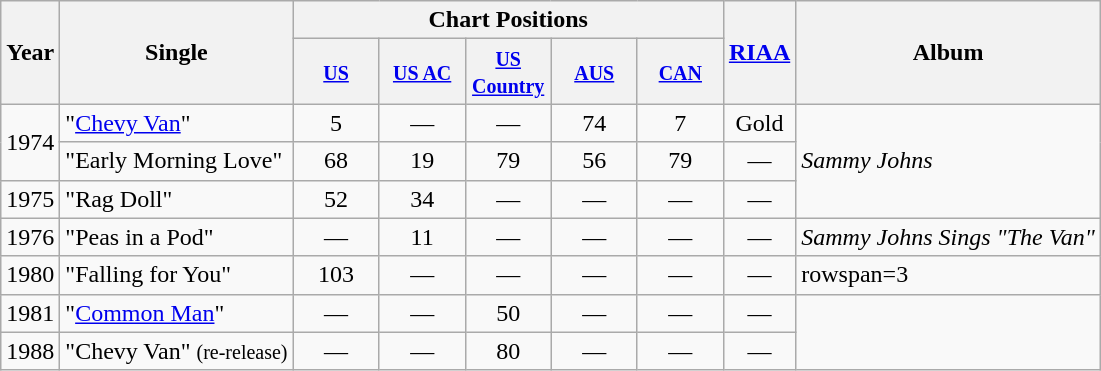<table class="wikitable">
<tr>
<th rowspan="2">Year</th>
<th rowspan="2">Single</th>
<th colspan="5">Chart Positions</th>
<th rowspan="2"><a href='#'>RIAA</a></th>
<th rowspan="2">Album</th>
</tr>
<tr>
<th width="50"><small><a href='#'>US</a></small></th>
<th width="50"><small><a href='#'>US AC</a></small></th>
<th width="50"><small><a href='#'>US Country</a></small></th>
<th width="50"><small><a href='#'>AUS</a></small></th>
<th width="50"><small><a href='#'>CAN</a></small></th>
</tr>
<tr>
<td rowspan=2>1974</td>
<td>"<a href='#'>Chevy Van</a>"</td>
<td align=center>5</td>
<td align=center>—</td>
<td align=center>—</td>
<td align=center>74</td>
<td align=center>7</td>
<td align=center>Gold</td>
<td rowspan=3><em>Sammy Johns</em></td>
</tr>
<tr>
<td>"Early Morning Love"</td>
<td align=center>68</td>
<td align=center>19</td>
<td align=center>79</td>
<td align=center>56</td>
<td align=center>79</td>
<td align=center>—</td>
</tr>
<tr>
<td>1975</td>
<td>"Rag Doll"</td>
<td align=center>52</td>
<td align=center>34</td>
<td align=center>—</td>
<td align=center>—</td>
<td align=center>—</td>
<td align=center>—</td>
</tr>
<tr>
<td>1976</td>
<td>"Peas in a Pod"</td>
<td align=center>—</td>
<td align=center>11</td>
<td align=center>—</td>
<td align=center>—</td>
<td align=center>—</td>
<td align=center>—</td>
<td><em>Sammy Johns Sings "The Van" </em></td>
</tr>
<tr>
<td>1980</td>
<td>"Falling for You"</td>
<td align=center>103</td>
<td align=center>—</td>
<td align=center>—</td>
<td align=center>—</td>
<td align=center>—</td>
<td align=center>—</td>
<td>rowspan=3 </td>
</tr>
<tr>
<td>1981</td>
<td>"<a href='#'>Common Man</a>"</td>
<td align=center>—</td>
<td align=center>—</td>
<td align=center>50</td>
<td align=center>—</td>
<td align=center>—</td>
<td align=center>—</td>
</tr>
<tr>
<td>1988</td>
<td>"Chevy Van" <small>(re-release)</small></td>
<td align=center>—</td>
<td align=center>—</td>
<td align=center>80</td>
<td align=center>—</td>
<td align=center>—</td>
<td align=center>—</td>
</tr>
</table>
